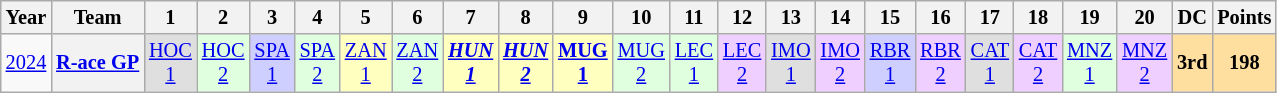<table class="wikitable" style="text-align:center; font-size:85%;">
<tr>
<th>Year</th>
<th>Team</th>
<th>1</th>
<th>2</th>
<th>3</th>
<th>4</th>
<th>5</th>
<th>6</th>
<th>7</th>
<th>8</th>
<th>9</th>
<th>10</th>
<th>11</th>
<th>12</th>
<th>13</th>
<th>14</th>
<th>15</th>
<th>16</th>
<th>17</th>
<th>18</th>
<th>19</th>
<th>20</th>
<th>DC</th>
<th>Points</th>
</tr>
<tr>
<td><a href='#'>2024</a></td>
<th nowrap><a href='#'>R-ace GP</a></th>
<td style="background:#dfdfdf;"><a href='#'>HOC<br>1</a><br></td>
<td style="background:#dfffdf;"><a href='#'>HOC<br>2</a><br></td>
<td style="background:#cfcfff;"><a href='#'>SPA<br>1</a><br></td>
<td style="background:#dfffdf;"><a href='#'>SPA<br>2</a><br></td>
<td style="background:#ffffbf;"><a href='#'>ZAN<br>1</a><br></td>
<td style="background:#dfffdf;"><a href='#'>ZAN<br>2</a><br></td>
<td style="background:#ffffbf;"><strong><em><a href='#'>HUN<br>1</a></em></strong><br></td>
<td style="background:#ffffbf;"><strong><em><a href='#'>HUN<br>2</a></em></strong><br></td>
<td style="background:#ffffbf;"><strong><a href='#'>MUG<br>1</a></strong><br></td>
<td style="background:#dfffdf;"><a href='#'>MUG<br>2</a><br></td>
<td style="background:#dfffdf;"><a href='#'>LEC<br>1</a><br></td>
<td style="background:#efcfff;"><a href='#'>LEC<br>2</a><br></td>
<td style="background:#dfdfdf;"><a href='#'>IMO<br>1</a><br></td>
<td style="background:#efcfff;"><a href='#'>IMO<br>2</a><br></td>
<td style="background:#cfcfff;"><a href='#'>RBR<br>1</a><br></td>
<td style="background:#efcfff;"><a href='#'>RBR<br>2</a><br></td>
<td style="background:#dfdfdf;"><a href='#'>CAT<br>1</a><br></td>
<td style="background:#efcfff;"><a href='#'>CAT<br>2</a><br></td>
<td style="background:#dfffdf;"><a href='#'>MNZ<br>1</a><br></td>
<td style="background:#efcfff;"><a href='#'>MNZ<br>2</a><br></td>
<th style="background:#FFDF9F;">3rd</th>
<th style="background:#FFDF9F;">198</th>
</tr>
</table>
